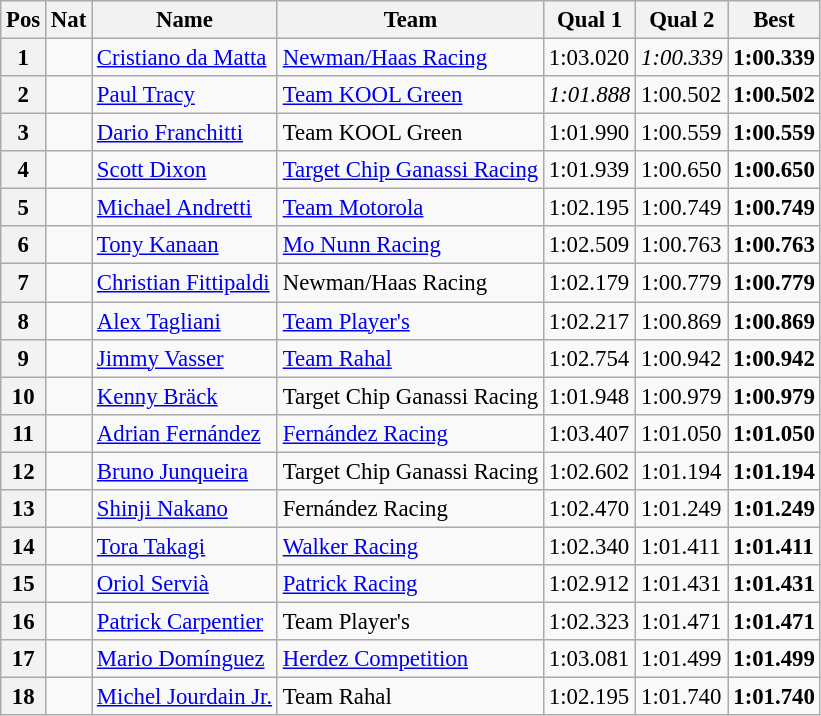<table class="wikitable" style="font-size: 95%;">
<tr>
<th>Pos</th>
<th>Nat</th>
<th>Name</th>
<th>Team</th>
<th>Qual 1</th>
<th>Qual 2</th>
<th>Best</th>
</tr>
<tr>
<th>1</th>
<td></td>
<td><a href='#'>Cristiano da Matta</a></td>
<td><a href='#'>Newman/Haas Racing</a></td>
<td>1:03.020</td>
<td><em>1:00.339</em></td>
<td><strong>1:00.339</strong></td>
</tr>
<tr>
<th>2</th>
<td></td>
<td><a href='#'>Paul Tracy</a></td>
<td><a href='#'>Team KOOL Green</a></td>
<td><em>1:01.888</em></td>
<td>1:00.502</td>
<td><strong>1:00.502</strong></td>
</tr>
<tr>
<th>3</th>
<td></td>
<td><a href='#'>Dario Franchitti</a></td>
<td>Team KOOL Green</td>
<td>1:01.990</td>
<td>1:00.559</td>
<td><strong>1:00.559</strong></td>
</tr>
<tr>
<th>4</th>
<td></td>
<td><a href='#'>Scott Dixon</a></td>
<td><a href='#'>Target Chip Ganassi Racing</a></td>
<td>1:01.939</td>
<td>1:00.650</td>
<td><strong>1:00.650</strong></td>
</tr>
<tr>
<th>5</th>
<td></td>
<td><a href='#'>Michael Andretti</a></td>
<td><a href='#'>Team Motorola</a></td>
<td>1:02.195</td>
<td>1:00.749</td>
<td><strong>1:00.749</strong></td>
</tr>
<tr>
<th>6</th>
<td></td>
<td><a href='#'>Tony Kanaan</a></td>
<td><a href='#'>Mo Nunn Racing</a></td>
<td>1:02.509</td>
<td>1:00.763</td>
<td><strong>1:00.763</strong></td>
</tr>
<tr>
<th>7</th>
<td></td>
<td><a href='#'>Christian Fittipaldi</a></td>
<td>Newman/Haas Racing</td>
<td>1:02.179</td>
<td>1:00.779</td>
<td><strong>1:00.779</strong></td>
</tr>
<tr>
<th>8</th>
<td></td>
<td><a href='#'>Alex Tagliani</a></td>
<td><a href='#'>Team Player's</a></td>
<td>1:02.217</td>
<td>1:00.869</td>
<td><strong>1:00.869</strong></td>
</tr>
<tr>
<th>9</th>
<td></td>
<td><a href='#'>Jimmy Vasser</a></td>
<td><a href='#'>Team Rahal</a></td>
<td>1:02.754</td>
<td>1:00.942</td>
<td><strong>1:00.942</strong></td>
</tr>
<tr>
<th>10</th>
<td></td>
<td><a href='#'>Kenny Bräck</a></td>
<td>Target Chip Ganassi Racing</td>
<td>1:01.948</td>
<td>1:00.979</td>
<td><strong>1:00.979</strong></td>
</tr>
<tr>
<th>11</th>
<td></td>
<td><a href='#'>Adrian Fernández</a></td>
<td><a href='#'>Fernández Racing</a></td>
<td>1:03.407</td>
<td>1:01.050</td>
<td><strong>1:01.050</strong></td>
</tr>
<tr>
<th>12</th>
<td></td>
<td><a href='#'>Bruno Junqueira</a></td>
<td>Target Chip Ganassi Racing</td>
<td>1:02.602</td>
<td>1:01.194</td>
<td><strong>1:01.194</strong></td>
</tr>
<tr>
<th>13</th>
<td></td>
<td><a href='#'>Shinji Nakano</a></td>
<td>Fernández Racing</td>
<td>1:02.470</td>
<td>1:01.249</td>
<td><strong>1:01.249</strong></td>
</tr>
<tr>
<th>14</th>
<td></td>
<td><a href='#'>Tora Takagi</a></td>
<td><a href='#'>Walker Racing</a></td>
<td>1:02.340</td>
<td>1:01.411</td>
<td><strong>1:01.411</strong></td>
</tr>
<tr>
<th>15</th>
<td></td>
<td><a href='#'>Oriol Servià</a></td>
<td><a href='#'>Patrick Racing</a></td>
<td>1:02.912</td>
<td>1:01.431</td>
<td><strong>1:01.431</strong></td>
</tr>
<tr>
<th>16</th>
<td></td>
<td><a href='#'>Patrick Carpentier</a></td>
<td>Team Player's</td>
<td>1:02.323</td>
<td>1:01.471</td>
<td><strong>1:01.471</strong></td>
</tr>
<tr>
<th>17</th>
<td></td>
<td><a href='#'>Mario Domínguez</a></td>
<td><a href='#'>Herdez Competition</a></td>
<td>1:03.081</td>
<td>1:01.499</td>
<td><strong>1:01.499</strong></td>
</tr>
<tr>
<th>18</th>
<td></td>
<td><a href='#'>Michel Jourdain Jr.</a></td>
<td>Team Rahal</td>
<td>1:02.195</td>
<td>1:01.740</td>
<td><strong>1:01.740</strong></td>
</tr>
</table>
